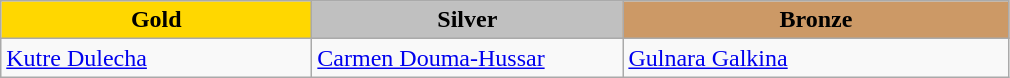<table class="wikitable" style="text-align:left">
<tr align="center">
<td width=200 bgcolor=gold><strong>Gold</strong></td>
<td width=200 bgcolor=silver><strong>Silver</strong></td>
<td width=250 bgcolor=CC9966><strong>Bronze</strong></td>
</tr>
<tr>
<td><a href='#'>Kutre Dulecha</a><br><em></em></td>
<td><a href='#'>Carmen Douma-Hussar</a><br><em></em></td>
<td><a href='#'>Gulnara Galkina</a><br><em></em></td>
</tr>
</table>
